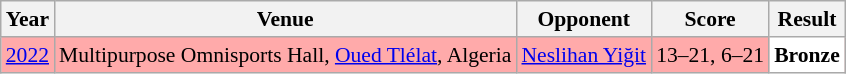<table class="sortable wikitable" style="font-size: 90%">
<tr>
<th>Year</th>
<th>Venue</th>
<th>Opponent</th>
<th>Score</th>
<th>Result</th>
</tr>
<tr style="background:#FFAAAA">
<td align="center"><a href='#'>2022</a></td>
<td align="left">Multipurpose Omnisports Hall, <a href='#'>Oued Tlélat</a>, Algeria</td>
<td align="left"> <a href='#'>Neslihan Yiğit</a></td>
<td align="left">13–21, 6–21</td>
<td style="text-align:left; background:white"> <strong>Bronze</strong></td>
</tr>
</table>
